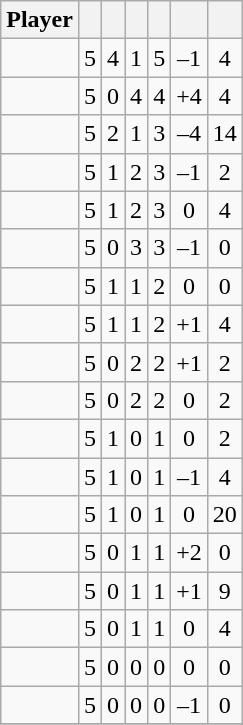<table class="wikitable sortable" style="text-align:center;">
<tr>
<th>Player</th>
<th></th>
<th></th>
<th></th>
<th></th>
<th data-sort-type="number"></th>
<th></th>
</tr>
<tr>
<td></td>
<td>5</td>
<td>4</td>
<td>1</td>
<td>5</td>
<td>–1</td>
<td>4</td>
</tr>
<tr>
<td></td>
<td>5</td>
<td>0</td>
<td>4</td>
<td>4</td>
<td>+4</td>
<td>4</td>
</tr>
<tr>
<td></td>
<td>5</td>
<td>2</td>
<td>1</td>
<td>3</td>
<td>–4</td>
<td>14</td>
</tr>
<tr>
<td></td>
<td>5</td>
<td>1</td>
<td>2</td>
<td>3</td>
<td>–1</td>
<td>2</td>
</tr>
<tr>
<td></td>
<td>5</td>
<td>1</td>
<td>2</td>
<td>3</td>
<td>0</td>
<td>4</td>
</tr>
<tr>
<td></td>
<td>5</td>
<td>0</td>
<td>3</td>
<td>3</td>
<td>–1</td>
<td>0</td>
</tr>
<tr>
<td></td>
<td>5</td>
<td>1</td>
<td>1</td>
<td>2</td>
<td>0</td>
<td>0</td>
</tr>
<tr>
<td></td>
<td>5</td>
<td>1</td>
<td>1</td>
<td>2</td>
<td>+1</td>
<td>4</td>
</tr>
<tr>
<td></td>
<td>5</td>
<td>0</td>
<td>2</td>
<td>2</td>
<td>+1</td>
<td>2</td>
</tr>
<tr>
<td></td>
<td>5</td>
<td>0</td>
<td>2</td>
<td>2</td>
<td>0</td>
<td>2</td>
</tr>
<tr>
<td></td>
<td>5</td>
<td>1</td>
<td>0</td>
<td>1</td>
<td>0</td>
<td>2</td>
</tr>
<tr>
<td></td>
<td>5</td>
<td>1</td>
<td>0</td>
<td>1</td>
<td>–1</td>
<td>4</td>
</tr>
<tr>
<td></td>
<td>5</td>
<td>1</td>
<td>0</td>
<td>1</td>
<td>0</td>
<td>20</td>
</tr>
<tr>
<td></td>
<td>5</td>
<td>0</td>
<td>1</td>
<td>1</td>
<td>+2</td>
<td>0</td>
</tr>
<tr>
<td></td>
<td>5</td>
<td>0</td>
<td>1</td>
<td>1</td>
<td>+1</td>
<td>9</td>
</tr>
<tr>
<td></td>
<td>5</td>
<td>0</td>
<td>1</td>
<td>1</td>
<td>0</td>
<td>4</td>
</tr>
<tr>
<td></td>
<td>5</td>
<td>0</td>
<td>0</td>
<td>0</td>
<td>0</td>
<td>0</td>
</tr>
<tr>
<td></td>
<td>5</td>
<td>0</td>
<td>0</td>
<td>0</td>
<td>–1</td>
<td>0</td>
</tr>
<tr>
</tr>
</table>
